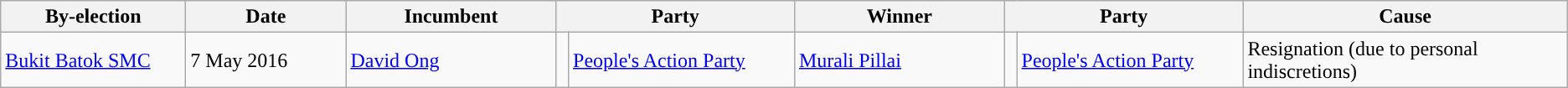<table class="wikitable">
<tr>
<th ! scope="col" width="140px">By-election</th>
<th ! scope="col" width="120px">Date</th>
<th ! scope="col" width="160px">Incumbent</th>
<th ! scope="col" width="200px" colspan=2>Party</th>
<th ! scope="col" width="160px">Winner</th>
<th ! scope="col" width="200px" colspan=2>Party</th>
<th ! scope="col">Cause</th>
</tr>
<tr>
<td><a href='#'>Bukit Batok SMC</a></td>
<td>7 May 2016</td>
<td><a href='#'>David Ong</a></td>
<td></td>
<td><a href='#'>People's Action Party</a></td>
<td><a href='#'>Murali Pillai</a></td>
<td></td>
<td><a href='#'>People's Action Party</a></td>
<td>Resignation (due to personal indiscretions)</td>
</tr>
</table>
